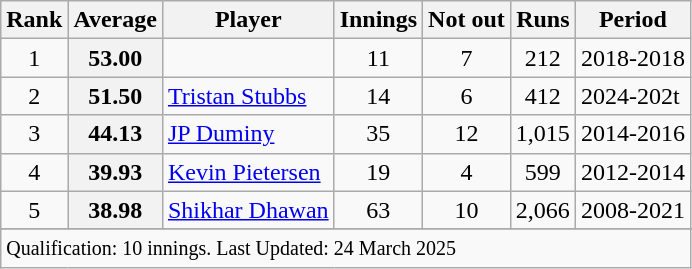<table class="wikitable">
<tr>
<th>Rank</th>
<th>Average</th>
<th>Player</th>
<th>Innings</th>
<th>Not out</th>
<th>Runs</th>
<th>Period</th>
</tr>
<tr>
<td align=center>1</td>
<th scope=row style=text-align:center;>53.00</th>
<td></td>
<td align=center>11</td>
<td align=center>7</td>
<td align=center>212</td>
<td>2018-2018</td>
</tr>
<tr>
<td align=center>2</td>
<th scope=row style=text-align:center;>51.50</th>
<td><a href='#'>Tristan Stubbs</a></td>
<td align="center">14</td>
<td align="center">6</td>
<td align="center">412</td>
<td>2024-202t</td>
</tr>
<tr>
<td align=center>3</td>
<th scope=row style=text-align:center;>44.13</th>
<td><a href='#'>JP Duminy</a></td>
<td align="center">35</td>
<td align="center">12</td>
<td align="center">1,015</td>
<td>2014-2016</td>
</tr>
<tr>
<td align=center>4</td>
<th scope=row style=text-align:center;>39.93</th>
<td><a href='#'>Kevin Pietersen</a></td>
<td align="center">19</td>
<td align="center">4</td>
<td align="center">599</td>
<td>2012-2014</td>
</tr>
<tr>
<td align=center>5</td>
<th scope=row style=text-align:center;>38.98</th>
<td><a href='#'>Shikhar Dhawan</a></td>
<td align="center">63</td>
<td align="center">10</td>
<td align="center">2,066</td>
<td>2008-2021</td>
</tr>
<tr>
</tr>
<tr class=sortbottom>
<td colspan=7><small>Qualification: 10 innings. Last Updated: 24 March 2025</small></td>
</tr>
</table>
